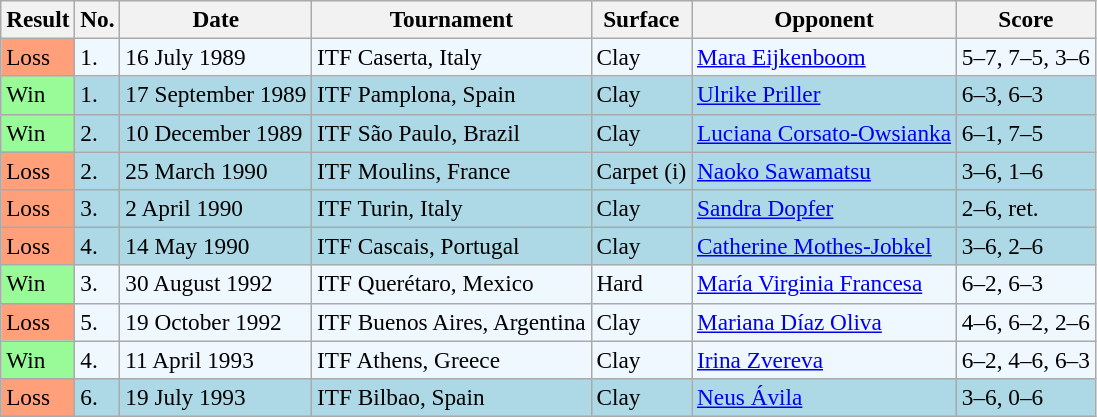<table class="sortable wikitable" style=font-size:97%>
<tr>
<th>Result</th>
<th>No.</th>
<th>Date</th>
<th>Tournament</th>
<th>Surface</th>
<th>Opponent</th>
<th class="unsortable">Score</th>
</tr>
<tr style="background:#f0f8ff;">
<td style="background:#ffa07a;">Loss</td>
<td>1.</td>
<td>16 July 1989</td>
<td>ITF Caserta, Italy</td>
<td>Clay</td>
<td> <a href='#'>Mara Eijkenboom</a></td>
<td>5–7, 7–5, 3–6</td>
</tr>
<tr style="background:lightblue;">
<td style="background:#98fb98;">Win</td>
<td>1.</td>
<td>17 September 1989</td>
<td>ITF Pamplona, Spain</td>
<td>Clay</td>
<td> <a href='#'>Ulrike Priller</a></td>
<td>6–3, 6–3</td>
</tr>
<tr style="background:lightblue;">
<td style="background:#98fb98;">Win</td>
<td>2.</td>
<td>10 December 1989</td>
<td>ITF São Paulo, Brazil</td>
<td>Clay</td>
<td> <a href='#'>Luciana Corsato-Owsianka</a></td>
<td>6–1, 7–5</td>
</tr>
<tr style="background:lightblue;">
<td style="background:#ffa07a;">Loss</td>
<td>2.</td>
<td>25 March 1990</td>
<td>ITF Moulins, France</td>
<td>Carpet (i)</td>
<td> <a href='#'>Naoko Sawamatsu</a></td>
<td>3–6, 1–6</td>
</tr>
<tr style="background:lightblue;">
<td style="background:#ffa07a;">Loss</td>
<td>3.</td>
<td>2 April 1990</td>
<td>ITF Turin, Italy</td>
<td>Clay</td>
<td> <a href='#'>Sandra Dopfer</a></td>
<td>2–6, ret.</td>
</tr>
<tr style="background:lightblue;">
<td style="background:#ffa07a;">Loss</td>
<td>4.</td>
<td>14 May 1990</td>
<td>ITF Cascais, Portugal</td>
<td>Clay</td>
<td> <a href='#'>Catherine Mothes-Jobkel</a></td>
<td>3–6, 2–6</td>
</tr>
<tr style="background:#f0f8ff;">
<td style="background:#98fb98;">Win</td>
<td>3.</td>
<td>30 August 1992</td>
<td>ITF Querétaro, Mexico</td>
<td>Hard</td>
<td> <a href='#'>María Virginia Francesa</a></td>
<td>6–2, 6–3</td>
</tr>
<tr style="background:#f0f8ff;">
<td style="background:#ffa07a;">Loss</td>
<td>5.</td>
<td>19 October 1992</td>
<td>ITF Buenos Aires, Argentina</td>
<td>Clay</td>
<td> <a href='#'>Mariana Díaz Oliva</a></td>
<td>4–6, 6–2, 2–6</td>
</tr>
<tr style="background:#f0f8ff;">
<td style="background:#98fb98;">Win</td>
<td>4.</td>
<td>11 April 1993</td>
<td>ITF Athens, Greece</td>
<td>Clay</td>
<td> <a href='#'>Irina Zvereva</a></td>
<td>6–2, 4–6, 6–3</td>
</tr>
<tr style="background:lightblue;">
<td style="background:#ffa07a;">Loss</td>
<td>6.</td>
<td>19 July 1993</td>
<td>ITF Bilbao, Spain</td>
<td>Clay</td>
<td> <a href='#'>Neus Ávila</a></td>
<td>3–6, 0–6</td>
</tr>
</table>
